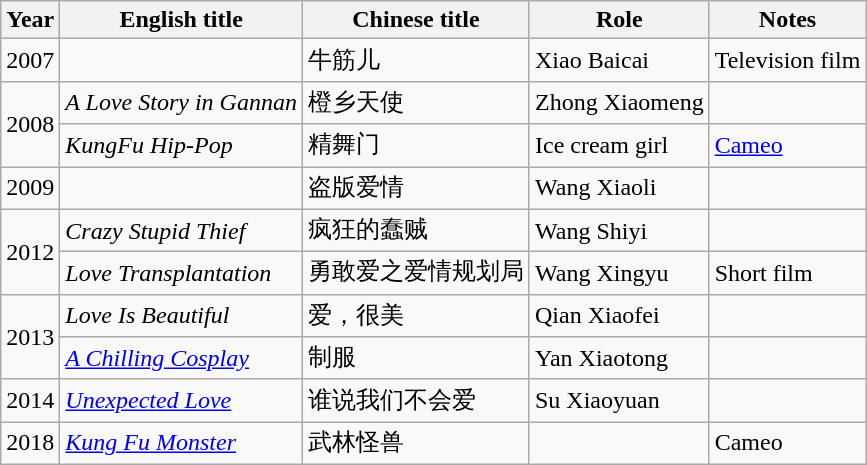<table class="wikitable sortable">
<tr>
<th>Year</th>
<th>English title</th>
<th>Chinese title</th>
<th>Role</th>
<th class="unsortable">Notes</th>
</tr>
<tr>
<td>2007</td>
<td></td>
<td>牛筋儿</td>
<td>Xiao Baicai</td>
<td>Television film</td>
</tr>
<tr>
<td rowspan=2>2008</td>
<td><em>A Love Story in Gannan</em></td>
<td>橙乡天使</td>
<td>Zhong Xiaomeng</td>
<td></td>
</tr>
<tr>
<td><em>KungFu Hip-Pop</em></td>
<td>精舞门</td>
<td>Ice cream girl</td>
<td><a href='#'>Cameo</a></td>
</tr>
<tr>
<td>2009</td>
<td></td>
<td>盗版爱情</td>
<td>Wang Xiaoli</td>
<td></td>
</tr>
<tr>
<td rowspan=2>2012</td>
<td><em>Crazy Stupid Thief</em></td>
<td>疯狂的蠢贼</td>
<td>Wang Shiyi</td>
<td></td>
</tr>
<tr>
<td><em>Love Transplantation</em></td>
<td>勇敢爱之爱情规划局</td>
<td>Wang Xingyu</td>
<td>Short film</td>
</tr>
<tr>
<td rowspan=2>2013</td>
<td><em>Love Is Beautiful</em></td>
<td>爱，很美</td>
<td>Qian Xiaofei</td>
<td></td>
</tr>
<tr>
<td><em><a href='#'>A Chilling Cosplay</a></em></td>
<td>制服</td>
<td>Yan Xiaotong</td>
<td></td>
</tr>
<tr>
<td>2014</td>
<td><em><a href='#'>Unexpected Love</a></em></td>
<td>谁说我们不会爱</td>
<td>Su Xiaoyuan</td>
<td></td>
</tr>
<tr>
<td>2018</td>
<td><em><a href='#'>Kung Fu Monster</a></em></td>
<td>武林怪兽</td>
<td></td>
<td>Cameo</td>
</tr>
</table>
